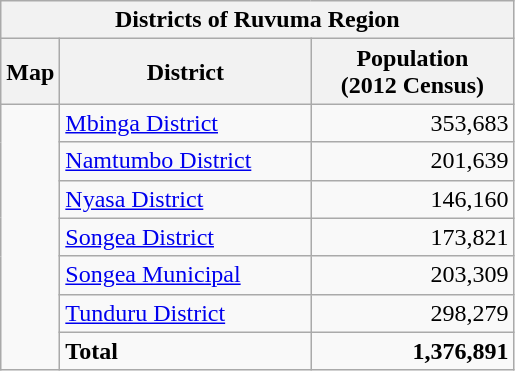<table class="wikitable">
<tr>
<th colspan="6">Districts of Ruvuma Region</th>
</tr>
<tr style="text-align:center;">
<th>Map</th>
<th style="width: 10em">District</th>
<th style="width: 8em">Population<br>(2012 Census)</th>
</tr>
<tr>
<td rowspan= 7></td>
<td><a href='#'>Mbinga District</a></td>
<td style="text-align:right;">353,683</td>
</tr>
<tr>
<td><a href='#'>Namtumbo District</a></td>
<td style="text-align:right;">201,639</td>
</tr>
<tr>
<td><a href='#'>Nyasa District</a></td>
<td style="text-align:right;">146,160</td>
</tr>
<tr>
<td><a href='#'>Songea District</a></td>
<td style="text-align:right;">173,821</td>
</tr>
<tr>
<td><a href='#'>Songea Municipal</a></td>
<td style="text-align:right;">203,309</td>
</tr>
<tr>
<td><a href='#'>Tunduru District</a></td>
<td style="text-align:right;">298,279</td>
</tr>
<tr>
<td><strong>Total</strong></td>
<td style="text-align:right;"><strong>1,376,891</strong></td>
</tr>
</table>
